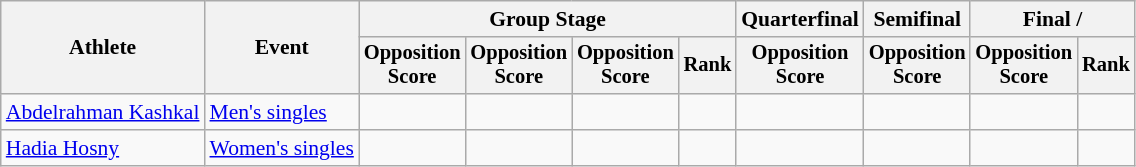<table class="wikitable" style="font-size:90%">
<tr>
<th rowspan=2>Athlete</th>
<th rowspan=2>Event</th>
<th colspan=4>Group Stage</th>
<th>Quarterfinal</th>
<th>Semifinal</th>
<th colspan=2>Final / </th>
</tr>
<tr style="font-size:95%">
<th>Opposition<br>Score</th>
<th>Opposition<br>Score</th>
<th>Opposition<br>Score</th>
<th>Rank</th>
<th>Opposition<br>Score</th>
<th>Opposition<br>Score</th>
<th>Opposition<br>Score</th>
<th>Rank</th>
</tr>
<tr align=center>
<td align=left><a href='#'>Abdelrahman Kashkal</a></td>
<td align=left><a href='#'>Men's singles</a></td>
<td></td>
<td></td>
<td></td>
<td></td>
<td></td>
<td></td>
<td></td>
<td></td>
</tr>
<tr align=center>
<td align=left><a href='#'>Hadia Hosny</a></td>
<td align=left><a href='#'>Women's singles</a></td>
<td></td>
<td></td>
<td></td>
<td></td>
<td></td>
<td></td>
<td></td>
<td></td>
</tr>
</table>
